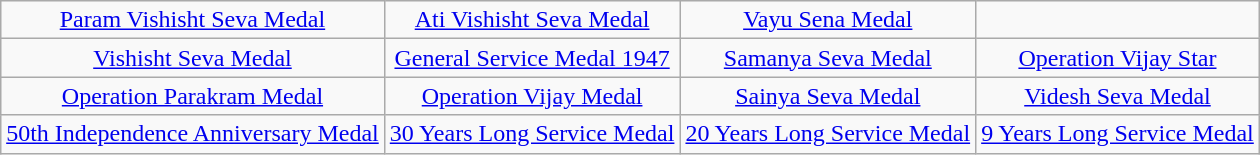<table class="wikitable" style="margin:1em auto; text-align:center;">
<tr>
<td style="text-align:center;"><a href='#'>Param Vishisht Seva Medal</a></td>
<td style="text-align:center;"><a href='#'>Ati Vishisht Seva Medal</a></td>
<td style="text-align:center;"><a href='#'>Vayu Sena Medal</a></td>
</tr>
<tr>
<td style="text-align:center;"><a href='#'>Vishisht Seva Medal</a></td>
<td style="text-align:center;"><a href='#'>General Service Medal 1947</a></td>
<td style="text-align:center;"><a href='#'>Samanya Seva Medal</a></td>
<td style="text-align:center;"><a href='#'>Operation Vijay Star</a></td>
</tr>
<tr>
<td style="text-align:center;"><a href='#'>Operation Parakram Medal</a></td>
<td style="text-align:center;"><a href='#'>Operation Vijay Medal</a></td>
<td style="text-align:center;"><a href='#'>Sainya Seva Medal</a></td>
<td style="text-align:center;"><a href='#'>Videsh Seva Medal</a></td>
</tr>
<tr>
<td style="text-align:center;"><a href='#'>50th Independence Anniversary Medal</a></td>
<td style="text-align:center;"><a href='#'>30 Years Long Service Medal</a></td>
<td style="text-align:center;"><a href='#'>20 Years Long Service Medal</a></td>
<td style="text-align:center;"><a href='#'>9 Years Long Service Medal</a></td>
</tr>
</table>
